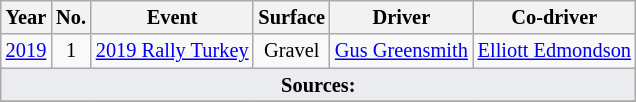<table class="wikitable" style="font-size: 85%; ">
<tr>
<th>Year</th>
<th>No.</th>
<th>Event</th>
<th>Surface</th>
<th>Driver</th>
<th>Co-driver</th>
</tr>
<tr>
<td align="center"><a href='#'>2019</a></td>
<td align="center">1</td>
<td> <a href='#'>2019 Rally Turkey</a></td>
<td align="center">Gravel</td>
<td> <a href='#'>Gus Greensmith</a></td>
<td> <a href='#'>Elliott Edmondson</a></td>
</tr>
<tr>
<td colspan="6" style="background-color:#EAECF0;text-align:center"><strong>Sources:</strong></td>
</tr>
<tr>
</tr>
</table>
